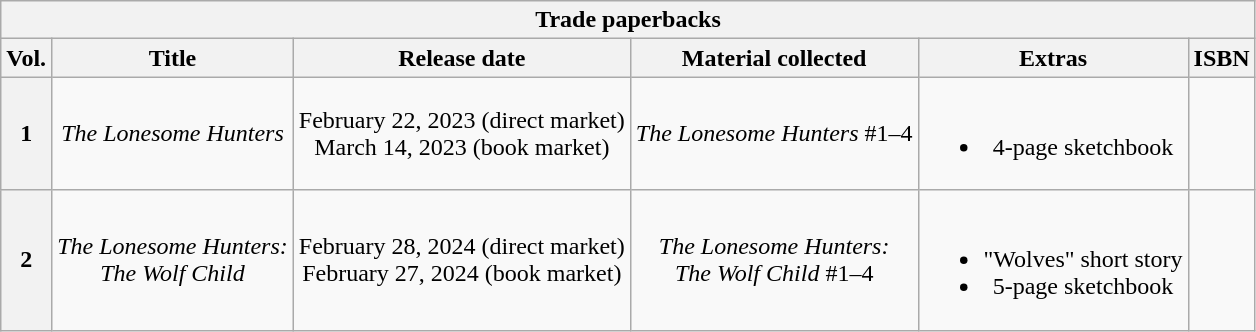<table class="wikitable" style="text-align: center">
<tr>
<th colspan=7>Trade paperbacks</th>
</tr>
<tr>
<th>Vol.</th>
<th>Title</th>
<th>Release date</th>
<th>Material collected</th>
<th>Extras</th>
<th>ISBN</th>
</tr>
<tr>
<th>1</th>
<td><em>The Lonesome Hunters</em></td>
<td>February 22, 2023 (direct market)<br>March 14, 2023 (book market)</td>
<td><em>The Lonesome Hunters</em> #1–4</td>
<td><br><ul><li>4-page sketchbook</li></ul></td>
<td></td>
</tr>
<tr>
<th>2</th>
<td><em>The Lonesome Hunters:<br>The Wolf Child</em></td>
<td>February 28, 2024 (direct market)<br>February 27, 2024 (book market)</td>
<td><em>The Lonesome Hunters:<br>The Wolf Child</em> #1–4</td>
<td><br><ul><li>"Wolves" short story</li><li>5-page sketchbook</li></ul></td>
<td></td>
</tr>
</table>
